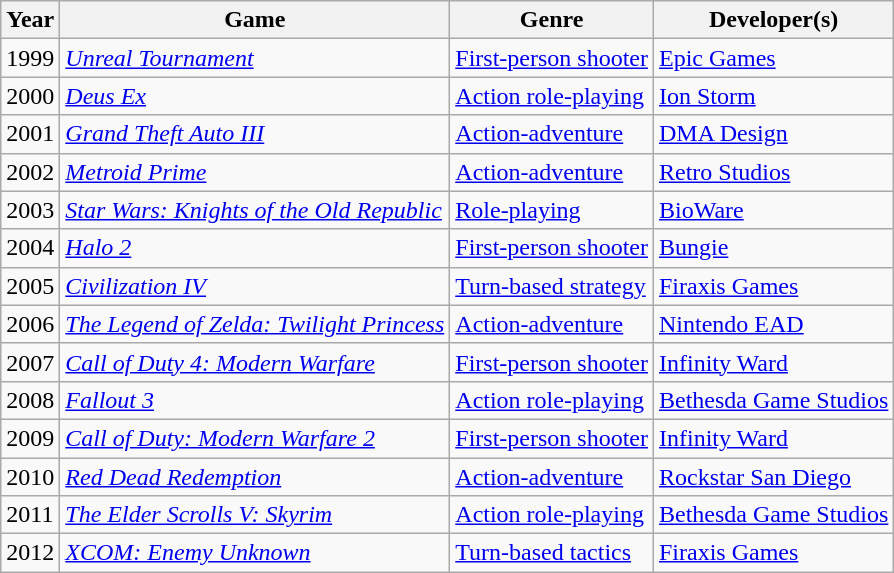<table class="wikitable">
<tr>
<th>Year</th>
<th>Game</th>
<th>Genre</th>
<th>Developer(s)</th>
</tr>
<tr>
<td>1999</td>
<td><em><a href='#'>Unreal Tournament</a></em></td>
<td><a href='#'>First-person shooter</a></td>
<td><a href='#'>Epic Games</a></td>
</tr>
<tr>
<td>2000</td>
<td><em><a href='#'>Deus Ex</a></em></td>
<td><a href='#'>Action role-playing</a></td>
<td><a href='#'>Ion Storm</a></td>
</tr>
<tr>
<td>2001</td>
<td><em><a href='#'>Grand Theft Auto III</a></em></td>
<td><a href='#'>Action-adventure</a></td>
<td><a href='#'>DMA Design</a></td>
</tr>
<tr>
<td>2002</td>
<td><em><a href='#'>Metroid Prime</a></em></td>
<td><a href='#'>Action-adventure</a></td>
<td><a href='#'>Retro Studios</a></td>
</tr>
<tr>
<td>2003</td>
<td><em><a href='#'>Star Wars: Knights of the Old Republic</a></em></td>
<td><a href='#'>Role-playing</a></td>
<td><a href='#'>BioWare</a></td>
</tr>
<tr>
<td>2004</td>
<td><em><a href='#'>Halo 2</a></em></td>
<td><a href='#'>First-person shooter</a></td>
<td><a href='#'>Bungie</a></td>
</tr>
<tr>
<td>2005</td>
<td><em><a href='#'>Civilization IV</a></em></td>
<td><a href='#'>Turn-based strategy</a></td>
<td><a href='#'>Firaxis Games</a></td>
</tr>
<tr>
<td>2006</td>
<td><em><a href='#'>The Legend of Zelda: Twilight Princess</a></em></td>
<td><a href='#'>Action-adventure</a></td>
<td><a href='#'>Nintendo EAD</a></td>
</tr>
<tr>
<td>2007</td>
<td><em><a href='#'>Call of Duty 4: Modern Warfare</a></em></td>
<td><a href='#'>First-person shooter</a></td>
<td><a href='#'>Infinity Ward</a></td>
</tr>
<tr>
<td>2008</td>
<td><em><a href='#'>Fallout 3</a></em></td>
<td><a href='#'>Action role-playing</a></td>
<td><a href='#'>Bethesda Game Studios</a></td>
</tr>
<tr>
<td>2009</td>
<td><em><a href='#'>Call of Duty: Modern Warfare 2</a></em></td>
<td><a href='#'>First-person shooter</a></td>
<td><a href='#'>Infinity Ward</a></td>
</tr>
<tr>
<td>2010</td>
<td><em><a href='#'>Red Dead Redemption</a></em></td>
<td><a href='#'>Action-adventure</a></td>
<td><a href='#'>Rockstar San Diego</a></td>
</tr>
<tr>
<td>2011</td>
<td><em><a href='#'>The Elder Scrolls V: Skyrim</a></em></td>
<td><a href='#'>Action role-playing</a></td>
<td><a href='#'>Bethesda Game Studios</a></td>
</tr>
<tr>
<td>2012</td>
<td><em><a href='#'>XCOM: Enemy Unknown</a></em></td>
<td><a href='#'>Turn-based tactics</a></td>
<td><a href='#'>Firaxis Games</a></td>
</tr>
</table>
